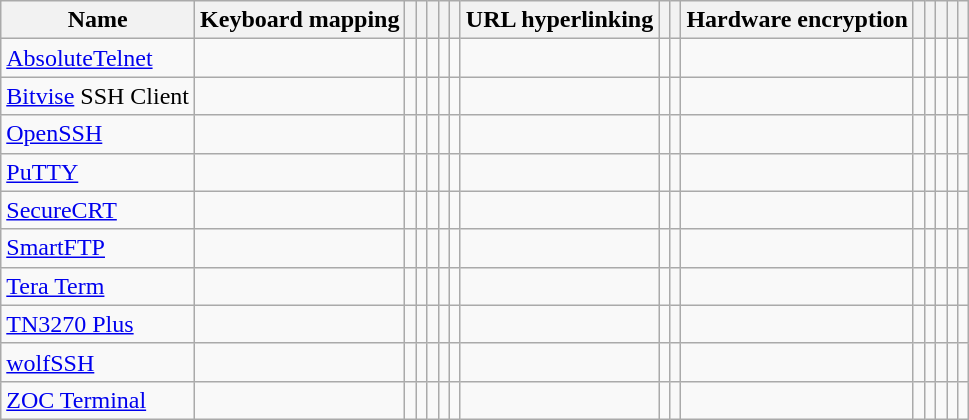<table class="wikitable sortable sort-under">
<tr>
<th>Name</th>
<th>Keyboard mapping</th>
<th></th>
<th></th>
<th></th>
<th></th>
<th></th>
<th>URL hyperlinking</th>
<th></th>
<th></th>
<th>Hardware encryption</th>
<th></th>
<th></th>
<th></th>
<th></th>
<th></th>
</tr>
<tr>
<td><a href='#'>AbsoluteTelnet</a></td>
<td> </td>
<td></td>
<td></td>
<td></td>
<td></td>
<td></td>
<td></td>
<td></td>
<td></td>
<td></td>
<td></td>
<td></td>
<td></td>
<td></td>
<td></td>
</tr>
<tr>
<td><a href='#'>Bitvise</a> SSH Client</td>
<td></td>
<td></td>
<td></td>
<td></td>
<td></td>
<td></td>
<td></td>
<td></td>
<td></td>
<td></td>
<td></td>
<td></td>
<td></td>
<td></td>
<td></td>
</tr>
<tr>
<td><a href='#'>OpenSSH</a></td>
<td></td>
<td></td>
<td></td>
<td></td>
<td></td>
<td></td>
<td></td>
<td></td>
<td></td>
<td></td>
<td></td>
<td></td>
<td></td>
<td></td>
<td></td>
</tr>
<tr>
<td><a href='#'>PuTTY</a></td>
<td></td>
<td> </td>
<td> </td>
<td> </td>
<td> </td>
<td> </td>
<td> </td>
<td> </td>
<td> </td>
<td> </td>
<td> </td>
<td> </td>
<td> </td>
<td></td>
<td></td>
</tr>
<tr>
<td><a href='#'>SecureCRT</a></td>
<td></td>
<td></td>
<td></td>
<td></td>
<td></td>
<td></td>
<td></td>
<td></td>
<td></td>
<td></td>
<td></td>
<td></td>
<td></td>
<td></td>
<td></td>
</tr>
<tr>
<td><a href='#'>SmartFTP</a></td>
<td> </td>
<td></td>
<td></td>
<td></td>
<td></td>
<td></td>
<td></td>
<td></td>
<td></td>
<td></td>
<td></td>
<td></td>
<td></td>
<td></td>
<td></td>
</tr>
<tr>
<td><a href='#'>Tera Term</a></td>
<td></td>
<td></td>
<td></td>
<td></td>
<td></td>
<td></td>
<td></td>
<td></td>
<td></td>
<td></td>
<td></td>
<td></td>
<td></td>
<td></td>
<td></td>
</tr>
<tr>
<td><a href='#'>TN3270 Plus</a></td>
<td></td>
<td></td>
<td></td>
<td></td>
<td></td>
<td></td>
<td></td>
<td></td>
<td></td>
<td></td>
<td></td>
<td></td>
<td></td>
<td></td>
<td></td>
</tr>
<tr>
<td><a href='#'>wolfSSH</a></td>
<td></td>
<td></td>
<td></td>
<td></td>
<td></td>
<td></td>
<td></td>
<td></td>
<td></td>
<td></td>
<td></td>
<td></td>
<td></td>
<td></td>
<td></td>
</tr>
<tr>
<td><a href='#'>ZOC Terminal</a></td>
<td></td>
<td> </td>
<td> </td>
<td> </td>
<td> </td>
<td> </td>
<td> </td>
<td> </td>
<td> </td>
<td> </td>
<td> </td>
<td> </td>
<td> </td>
<td></td>
<td></td>
</tr>
</table>
